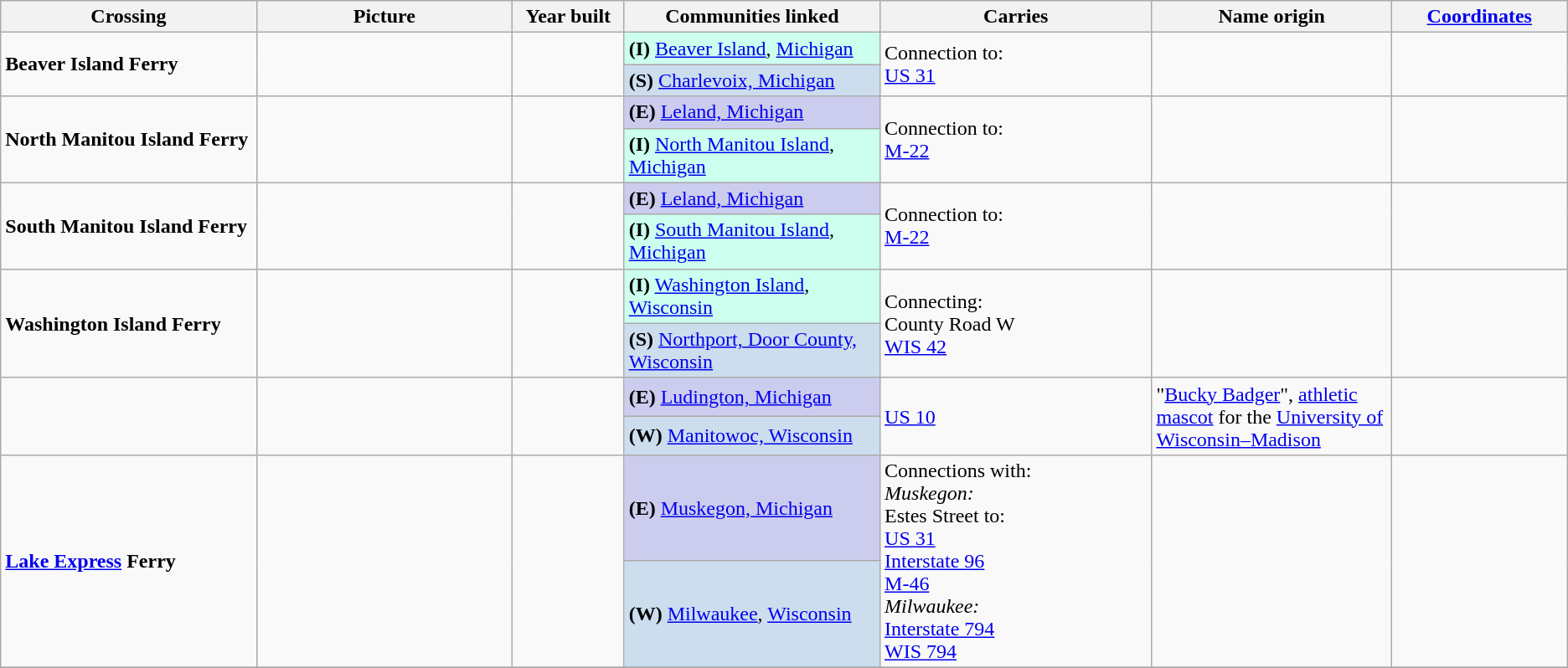<table class=wikitable>
<tr>
<th width="16%">Crossing</th>
<th width="16%">Picture</th>
<th width="7%">Year built</th>
<th width="16%">Communities linked</th>
<th width="17%">Carries</th>
<th width="15%">Name origin</th>
<th width="11%"><a href='#'>Coordinates</a></th>
</tr>
<tr>
<td rowspan="2"><strong>Beaver Island Ferry</strong></td>
<td rowspan="2"></td>
<td rowspan="2"></td>
<td style="background:#ccffee;"><strong>(I)</strong> <a href='#'>Beaver Island</a>, <a href='#'>Michigan</a></td>
<td rowspan="2">Connection to:<br> <a href='#'>US 31</a></td>
<td rowspan="2"></td>
<td rowspan="2"></td>
</tr>
<tr>
<td style="background:#ccddee;"><strong>(S)</strong> <a href='#'>Charlevoix, Michigan</a></td>
</tr>
<tr>
<td rowspan="2"><strong>North Manitou Island Ferry</strong></td>
<td rowspan="2"></td>
<td rowspan="2"></td>
<td style="background:#ccccee;"><strong>(E)</strong> <a href='#'>Leland, Michigan</a></td>
<td rowspan="2">Connection to:<br><a href='#'>M-22</a></td>
<td rowspan="2"></td>
<td rowspan="2"></td>
</tr>
<tr>
<td style="background:#ccffee;"><strong>(I)</strong> <a href='#'>North Manitou Island</a>, <a href='#'>Michigan</a></td>
</tr>
<tr>
<td rowspan="2"><strong>South Manitou Island Ferry</strong></td>
<td rowspan="2"></td>
<td rowspan="2"></td>
<td style="background:#ccccee;"><strong>(E)</strong> <a href='#'>Leland, Michigan</a></td>
<td rowspan="2">Connection to:<br><a href='#'>M-22</a></td>
<td rowspan="2"></td>
<td rowspan="2"></td>
</tr>
<tr>
<td style="background:#ccffee;"><strong>(I)</strong> <a href='#'>South Manitou Island</a>, <a href='#'>Michigan</a></td>
</tr>
<tr>
<td rowspan="2"><strong>Washington Island Ferry</strong></td>
<td rowspan="2"></td>
<td rowspan="2"></td>
<td style="background:#ccffee;"><strong>(I)</strong> <a href='#'>Washington Island</a>, <a href='#'>Wisconsin</a></td>
<td rowspan="2">Connecting:<br> County Road W<br><a href='#'>WIS 42</a></td>
<td rowspan="2"></td>
<td rowspan="2"></td>
</tr>
<tr>
<td style="background:#ccddee;"><strong>(S)</strong> <a href='#'>Northport, Door County, Wisconsin</a></td>
</tr>
<tr>
<td rowspan="2"><strong></strong></td>
<td rowspan="2"></td>
<td rowspan="2"></td>
<td style="background:#ccccee;"><strong>(E)</strong> <a href='#'>Ludington, Michigan</a></td>
<td rowspan="2"> <a href='#'>US 10</a></td>
<td rowspan="2">"<a href='#'>Bucky Badger</a>", <a href='#'>athletic mascot</a> for the <a href='#'>University of Wisconsin–Madison</a></td>
<td rowspan="2"></td>
</tr>
<tr>
<td style="background:#ccddee;"><strong>(W)</strong> <a href='#'>Manitowoc, Wisconsin</a></td>
</tr>
<tr>
<td rowspan="2"><strong><a href='#'>Lake Express</a> Ferry</strong></td>
<td rowspan="2"></td>
<td rowspan="2"></td>
<td style="background:#ccccee;"><strong>(E)</strong> <a href='#'>Muskegon, Michigan</a></td>
<td rowspan="2">Connections with:<br><em>Muskegon:</em><br>Estes Street to:<br> <a href='#'>US 31</a><br><a href='#'>Interstate 96</a><br><a href='#'>M-46</a><br><em>Milwaukee:</em><br><a href='#'>Interstate 794</a><br><a href='#'>WIS 794</a></td>
<td rowspan="2"></td>
<td rowspan="2"></td>
</tr>
<tr>
<td style="background:#ccddee;"><strong>(W)</strong> <a href='#'>Milwaukee</a>, <a href='#'>Wisconsin</a></td>
</tr>
<tr>
</tr>
</table>
